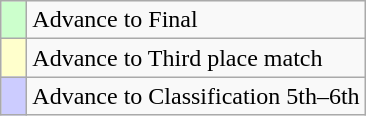<table class="wikitable">
<tr>
<td width=10px bgcolor=#CFC></td>
<td>Advance to Final</td>
</tr>
<tr>
<td width=10px bgcolor=#FFC></td>
<td>Advance to Third place match</td>
</tr>
<tr>
<td width=10px bgcolor=#CCF></td>
<td>Advance to Classification 5th–6th</td>
</tr>
</table>
